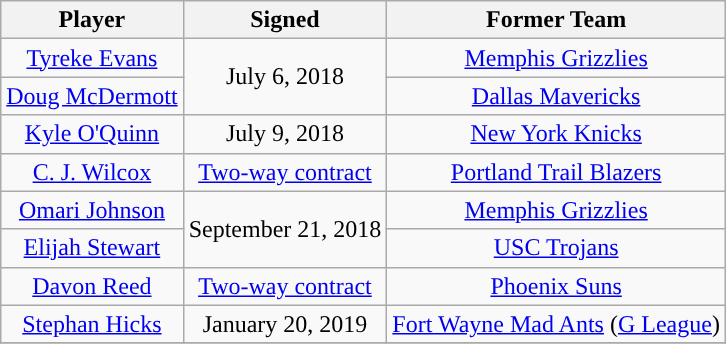<table class="wikitable sortable sortable" style="text-align: center">
<tr>
<th>Player</th>
<th>Signed</th>
<th>Former Team</th>
</tr>
<tr>
<td><a href='#'>Tyreke Evans</a></td>
<td rowspan=2>July 6, 2018</td>
<td><a href='#'>Memphis Grizzlies</a></td>
</tr>
<tr>
<td><a href='#'>Doug McDermott</a></td>
<td><a href='#'>Dallas Mavericks</a></td>
</tr>
<tr>
<td><a href='#'>Kyle O'Quinn</a></td>
<td>July 9, 2018</td>
<td><a href='#'>New York Knicks</a></td>
</tr>
<tr>
<td><a href='#'>C. J. Wilcox</a></td>
<td><a href='#'>Two-way contract</a></td>
<td><a href='#'>Portland Trail Blazers</a></td>
</tr>
<tr>
<td><a href='#'>Omari Johnson</a></td>
<td rowspan=2>September 21, 2018</td>
<td><a href='#'>Memphis Grizzlies</a></td>
</tr>
<tr>
<td><a href='#'>Elijah Stewart</a></td>
<td><a href='#'>USC Trojans</a></td>
</tr>
<tr>
<td><a href='#'>Davon Reed</a></td>
<td><a href='#'>Two-way contract</a></td>
<td><a href='#'>Phoenix Suns</a></td>
</tr>
<tr>
<td><a href='#'>Stephan Hicks</a></td>
<td>January 20, 2019</td>
<td><a href='#'>Fort Wayne Mad Ants</a> (<a href='#'>G League</a>)</td>
</tr>
<tr>
</tr>
</table>
